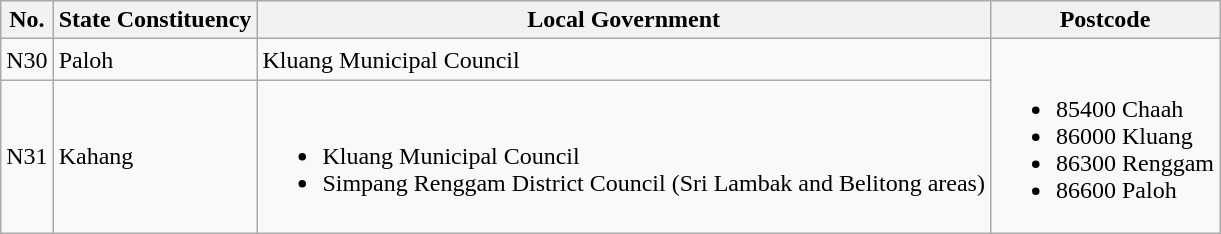<table class="wikitable">
<tr>
<th>No.</th>
<th>State Constituency</th>
<th>Local Government</th>
<th>Postcode</th>
</tr>
<tr>
<td>N30</td>
<td>Paloh</td>
<td>Kluang Municipal Council</td>
<td rowspan="2"><br><ul><li>85400 Chaah</li><li>86000 Kluang</li><li>86300 Renggam</li><li>86600 Paloh</li></ul></td>
</tr>
<tr>
<td>N31</td>
<td>Kahang</td>
<td><br><ul><li>Kluang Municipal Council</li><li>Simpang Renggam District Council (Sri Lambak and Belitong areas)</li></ul></td>
</tr>
</table>
